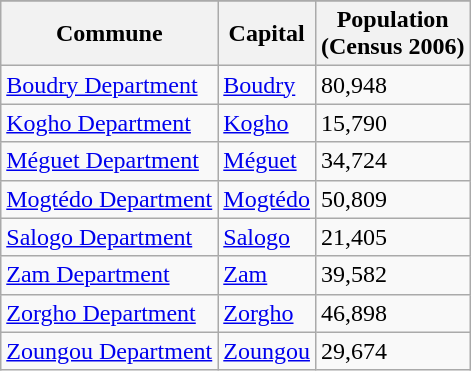<table class="wikitable">
<tr>
</tr>
<tr>
<th>Commune</th>
<th>Capital</th>
<th>Population<br>(Census 2006)</th>
</tr>
<tr>
<td><a href='#'>Boudry Department</a></td>
<td><a href='#'>Boudry</a></td>
<td>80,948</td>
</tr>
<tr>
<td><a href='#'>Kogho Department</a></td>
<td><a href='#'>Kogho</a></td>
<td>15,790</td>
</tr>
<tr>
<td><a href='#'>Méguet Department</a></td>
<td><a href='#'>Méguet</a></td>
<td>34,724</td>
</tr>
<tr>
<td><a href='#'>Mogtédo Department</a></td>
<td><a href='#'>Mogtédo</a></td>
<td>50,809</td>
</tr>
<tr>
<td><a href='#'>Salogo Department</a></td>
<td><a href='#'>Salogo</a></td>
<td>21,405</td>
</tr>
<tr>
<td><a href='#'>Zam Department</a></td>
<td><a href='#'>Zam</a></td>
<td>39,582</td>
</tr>
<tr>
<td><a href='#'>Zorgho Department</a></td>
<td><a href='#'>Zorgho</a></td>
<td>46,898</td>
</tr>
<tr>
<td><a href='#'>Zoungou Department</a></td>
<td><a href='#'>Zoungou</a></td>
<td>29,674</td>
</tr>
</table>
